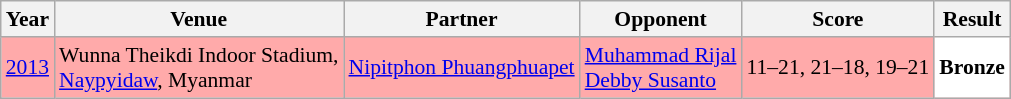<table class="sortable wikitable" style="font-size: 90%;">
<tr>
<th>Year</th>
<th>Venue</th>
<th>Partner</th>
<th>Opponent</th>
<th>Score</th>
<th>Result</th>
</tr>
<tr style="background:#FFAAAA">
<td align="center"><a href='#'>2013</a></td>
<td align="left">Wunna Theikdi Indoor Stadium,<br><a href='#'>Naypyidaw</a>, Myanmar</td>
<td align="left"> <a href='#'>Nipitphon Phuangphuapet</a></td>
<td align="left"> <a href='#'>Muhammad Rijal</a><br> <a href='#'>Debby Susanto</a></td>
<td align="left">11–21, 21–18, 19–21</td>
<td style="text-align:left; background:white"> <strong>Bronze</strong></td>
</tr>
</table>
